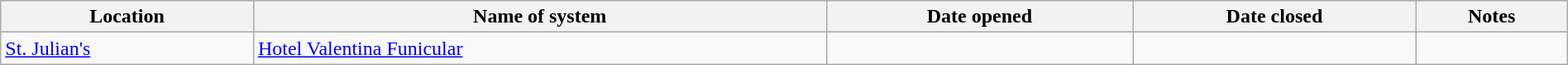<table class="wikitable" width=100%>
<tr>
<th>Location</th>
<th>Name of system</th>
<th>Date opened</th>
<th>Date closed</th>
<th>Notes</th>
</tr>
<tr>
<td><a href='#'>St. Julian's</a></td>
<td><a href='#'>Hotel Valentina Funicular</a></td>
<td></td>
<td></td>
<td></td>
</tr>
</table>
